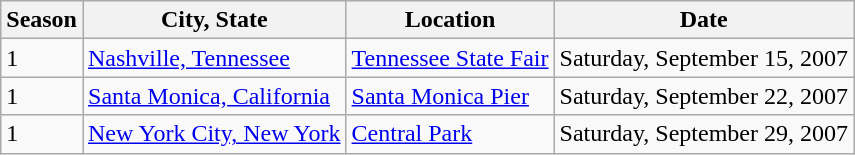<table class="wikitable">
<tr>
<th>Season</th>
<th>City, State</th>
<th>Location</th>
<th>Date</th>
</tr>
<tr>
<td>1</td>
<td><a href='#'>Nashville, Tennessee</a></td>
<td><a href='#'>Tennessee State Fair</a></td>
<td>Saturday, September 15, 2007</td>
</tr>
<tr>
<td>1</td>
<td><a href='#'>Santa Monica, California</a></td>
<td><a href='#'>Santa Monica Pier</a></td>
<td>Saturday, September 22, 2007</td>
</tr>
<tr>
<td>1</td>
<td><a href='#'>New York City, New York</a></td>
<td><a href='#'>Central Park</a></td>
<td>Saturday, September 29, 2007</td>
</tr>
</table>
